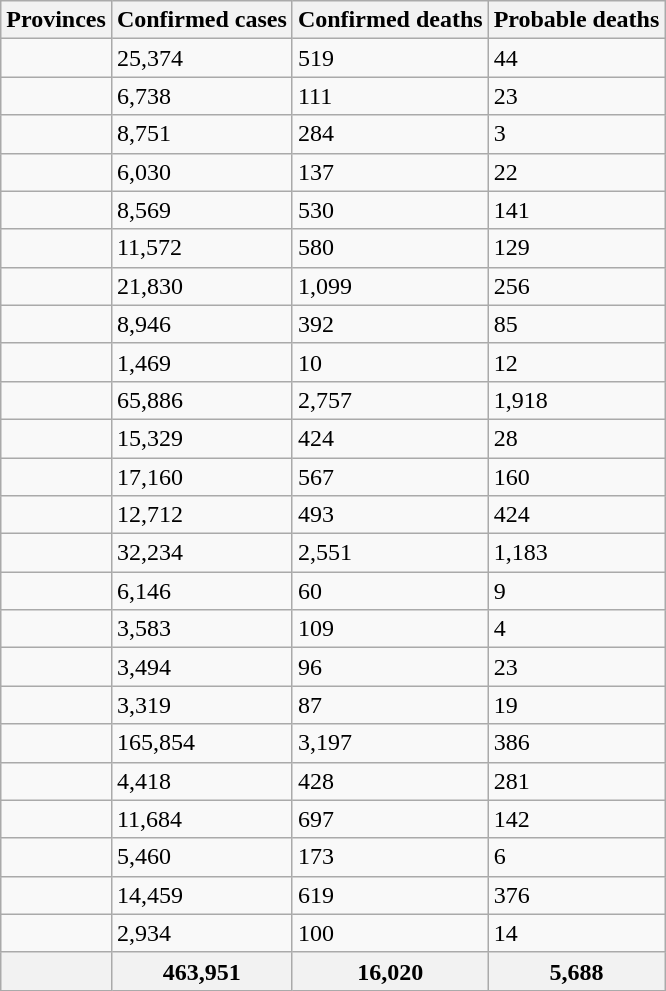<table class="wikitable sortable col3der">
<tr>
<th>Provinces</th>
<th>Confirmed cases</th>
<th>Confirmed deaths</th>
<th>Probable deaths</th>
</tr>
<tr>
<td></td>
<td>25,374</td>
<td>519</td>
<td>44</td>
</tr>
<tr>
<td></td>
<td>6,738</td>
<td>111</td>
<td>23</td>
</tr>
<tr>
<td></td>
<td>8,751</td>
<td>284</td>
<td>3</td>
</tr>
<tr>
<td></td>
<td>6,030</td>
<td>137</td>
<td>22</td>
</tr>
<tr>
<td></td>
<td>8,569</td>
<td>530</td>
<td>141</td>
</tr>
<tr>
<td></td>
<td>11,572</td>
<td>580</td>
<td>129</td>
</tr>
<tr>
<td></td>
<td>21,830</td>
<td>1,099</td>
<td>256</td>
</tr>
<tr>
<td></td>
<td>8,946</td>
<td>392</td>
<td>85</td>
</tr>
<tr>
<td></td>
<td>1,469</td>
<td>10</td>
<td>12</td>
</tr>
<tr>
<td></td>
<td>65,886</td>
<td>2,757</td>
<td>1,918</td>
</tr>
<tr>
<td></td>
<td>15,329</td>
<td>424</td>
<td>28</td>
</tr>
<tr>
<td></td>
<td>17,160</td>
<td>567</td>
<td>160</td>
</tr>
<tr>
<td></td>
<td>12,712</td>
<td>493</td>
<td>424</td>
</tr>
<tr>
<td></td>
<td>32,234</td>
<td>2,551</td>
<td>1,183</td>
</tr>
<tr>
<td></td>
<td>6,146</td>
<td>60</td>
<td>9</td>
</tr>
<tr>
<td></td>
<td>3,583</td>
<td>109</td>
<td>4</td>
</tr>
<tr>
<td></td>
<td>3,494</td>
<td>96</td>
<td>23</td>
</tr>
<tr>
<td></td>
<td>3,319</td>
<td>87</td>
<td>19</td>
</tr>
<tr>
<td></td>
<td>165,854</td>
<td>3,197</td>
<td>386</td>
</tr>
<tr>
<td></td>
<td>4,418</td>
<td>428</td>
<td>281</td>
</tr>
<tr>
<td></td>
<td>11,684</td>
<td>697</td>
<td>142</td>
</tr>
<tr>
<td></td>
<td>5,460</td>
<td>173</td>
<td>6</td>
</tr>
<tr>
<td></td>
<td>14,459</td>
<td>619</td>
<td>376</td>
</tr>
<tr>
<td></td>
<td>2,934</td>
<td>100</td>
<td>14</td>
</tr>
<tr>
<th></th>
<th>463,951</th>
<th>16,020</th>
<th>5,688</th>
</tr>
</table>
